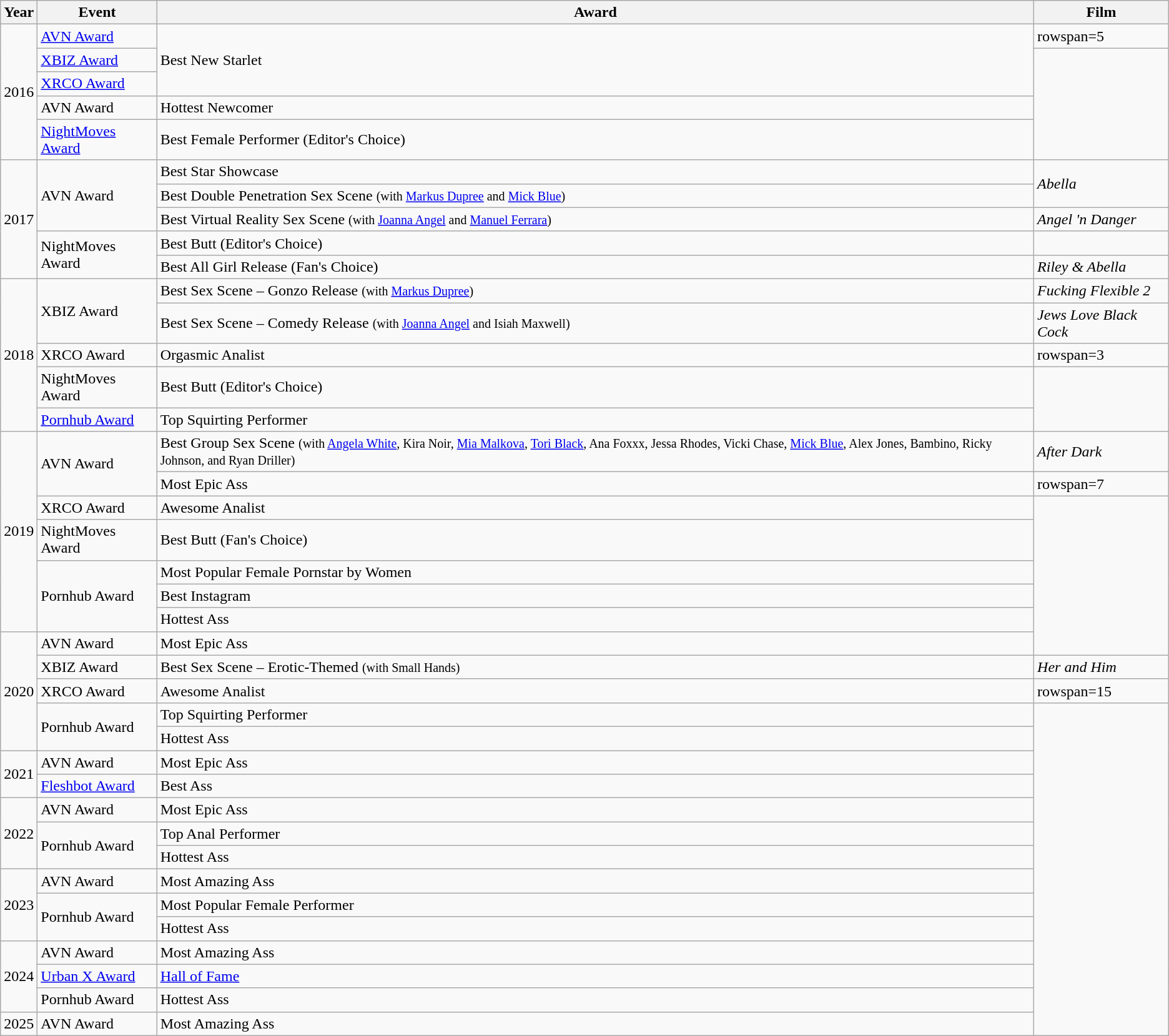<table class="wikitable">
<tr>
<th>Year</th>
<th>Event</th>
<th>Award</th>
<th>Film</th>
</tr>
<tr>
<td rowspan=5>2016</td>
<td><a href='#'>AVN Award</a></td>
<td rowspan=3>Best New Starlet</td>
<td>rowspan=5 </td>
</tr>
<tr>
<td><a href='#'>XBIZ Award</a></td>
</tr>
<tr>
<td><a href='#'>XRCO Award</a></td>
</tr>
<tr>
<td>AVN Award</td>
<td>Hottest Newcomer</td>
</tr>
<tr>
<td><a href='#'>NightMoves Award</a></td>
<td>Best Female Performer (Editor's Choice)</td>
</tr>
<tr>
<td rowspan=5>2017</td>
<td rowspan=3>AVN Award</td>
<td>Best Star Showcase</td>
<td rowspan=2><em>Abella</em></td>
</tr>
<tr>
<td>Best Double Penetration Sex Scene <small>(with <a href='#'>Markus Dupree</a> and <a href='#'>Mick Blue</a>)</small></td>
</tr>
<tr>
<td>Best Virtual Reality Sex Scene <small>(with <a href='#'>Joanna Angel</a> and <a href='#'>Manuel Ferrara</a>)</small></td>
<td><em>Angel 'n Danger</em></td>
</tr>
<tr>
<td rowspan=2>NightMoves Award</td>
<td>Best Butt (Editor's Choice)</td>
<td></td>
</tr>
<tr>
<td>Best All Girl Release (Fan's Choice)</td>
<td><em>Riley & Abella</em></td>
</tr>
<tr>
<td rowspan=5>2018</td>
<td rowspan=2>XBIZ Award</td>
<td>Best Sex Scene – Gonzo Release <small>(with <a href='#'>Markus Dupree</a>)</small></td>
<td><em>Fucking Flexible 2</em></td>
</tr>
<tr>
<td>Best Sex Scene – Comedy Release <small>(with <a href='#'>Joanna Angel</a> and Isiah Maxwell)</small></td>
<td><em>Jews Love Black Cock</em></td>
</tr>
<tr>
<td>XRCO Award</td>
<td>Orgasmic Analist</td>
<td>rowspan=3 </td>
</tr>
<tr>
<td>NightMoves Award</td>
<td>Best Butt (Editor's Choice)</td>
</tr>
<tr>
<td><a href='#'>Pornhub Award</a></td>
<td>Top Squirting Performer</td>
</tr>
<tr>
<td rowspan=7>2019</td>
<td rowspan=2>AVN Award</td>
<td>Best Group Sex Scene <small>(with <a href='#'>Angela White</a>, Kira Noir, <a href='#'>Mia Malkova</a>, <a href='#'>Tori Black</a>, Ana Foxxx, Jessa Rhodes, Vicki Chase, <a href='#'>Mick Blue</a>, Alex Jones, Bambino, Ricky Johnson, and Ryan Driller)</small></td>
<td><em>After Dark</em></td>
</tr>
<tr>
<td>Most Epic Ass</td>
<td>rowspan=7 </td>
</tr>
<tr>
<td>XRCO Award</td>
<td>Awesome Analist</td>
</tr>
<tr>
<td>NightMoves Award</td>
<td>Best Butt (Fan's Choice)</td>
</tr>
<tr>
<td rowspan=3>Pornhub Award</td>
<td>Most Popular Female Pornstar by Women</td>
</tr>
<tr>
<td>Best Instagram</td>
</tr>
<tr>
<td>Hottest Ass</td>
</tr>
<tr>
<td rowspan=5>2020</td>
<td>AVN Award</td>
<td>Most Epic Ass</td>
</tr>
<tr>
<td>XBIZ Award</td>
<td>Best Sex Scene – Erotic-Themed <small>(with Small Hands)</small></td>
<td><em>Her and Him</em></td>
</tr>
<tr>
<td>XRCO Award</td>
<td>Awesome Analist</td>
<td>rowspan=15 </td>
</tr>
<tr>
<td rowspan=2>Pornhub Award</td>
<td>Top Squirting Performer</td>
</tr>
<tr>
<td>Hottest Ass</td>
</tr>
<tr>
<td rowspan=2>2021</td>
<td>AVN Award</td>
<td>Most Epic Ass</td>
</tr>
<tr>
<td><a href='#'>Fleshbot Award</a></td>
<td>Best Ass</td>
</tr>
<tr>
<td rowspan=3>2022</td>
<td>AVN Award</td>
<td>Most Epic Ass</td>
</tr>
<tr>
<td rowspan=2>Pornhub Award</td>
<td>Top Anal Performer</td>
</tr>
<tr>
<td>Hottest Ass</td>
</tr>
<tr>
<td rowspan=3>2023</td>
<td>AVN Award</td>
<td>Most Amazing Ass</td>
</tr>
<tr>
<td rowspan=2>Pornhub Award</td>
<td>Most Popular Female Performer</td>
</tr>
<tr>
<td>Hottest Ass</td>
</tr>
<tr>
<td rowspan=3>2024</td>
<td>AVN Award</td>
<td>Most Amazing Ass</td>
</tr>
<tr>
<td><a href='#'>Urban X Award</a></td>
<td><a href='#'>Hall of Fame</a></td>
</tr>
<tr>
<td>Pornhub Award</td>
<td>Hottest Ass</td>
</tr>
<tr>
<td>2025</td>
<td>AVN Award</td>
<td>Most Amazing Ass</td>
</tr>
</table>
